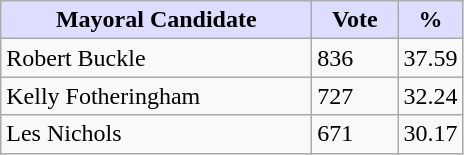<table class="wikitable">
<tr>
<th style="background:#ddf; width:200px;">Mayoral Candidate </th>
<th style="background:#ddf; width:50px;">Vote</th>
<th style="background:#ddf; width:30px;">%</th>
</tr>
<tr>
<td>Robert Buckle</td>
<td>836</td>
<td>37.59</td>
</tr>
<tr>
<td>Kelly Fotheringham</td>
<td>727</td>
<td>32.24</td>
</tr>
<tr>
<td>Les Nichols</td>
<td>671</td>
<td>30.17</td>
</tr>
</table>
